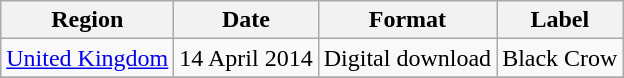<table class=wikitable>
<tr>
<th>Region</th>
<th>Date</th>
<th>Format</th>
<th>Label</th>
</tr>
<tr>
<td><a href='#'>United Kingdom</a></td>
<td>14 April 2014</td>
<td>Digital download</td>
<td>Black Crow</td>
</tr>
<tr>
</tr>
</table>
